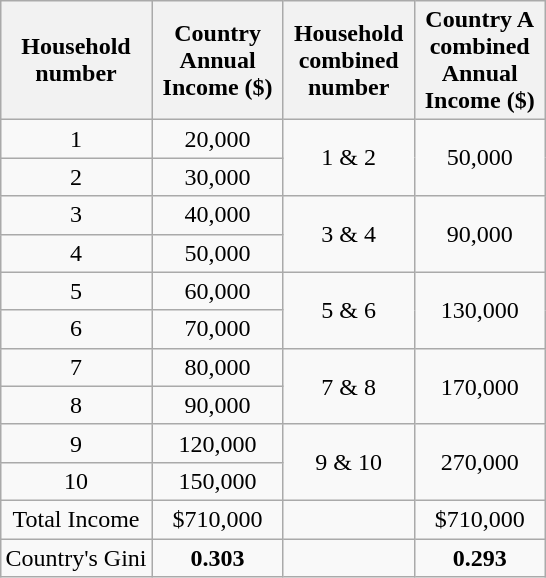<table class="wikitable" style="text-align:center; float: right; margin-left:1em;">
<tr>
<th style=max-width:4em>Household number</th>
<th style=max-width:5em>Country  Annual Income ($)</th>
<th style=max-width:5em>Household combined number</th>
<th style=max-width:5em>Country A combined Annual Income ($)</th>
</tr>
<tr>
<td>1</td>
<td>20,000</td>
<td rowspan="2"  style="text-align: center;">1 & 2</td>
<td rowspan="2" style="text-align: center;">50,000</td>
</tr>
<tr>
<td>2</td>
<td>30,000</td>
</tr>
<tr>
<td>3</td>
<td>40,000</td>
<td rowspan="2"  style="text-align: center;">3 & 4</td>
<td rowspan="2" style="text-align: center;">90,000</td>
</tr>
<tr>
<td>4</td>
<td>50,000</td>
</tr>
<tr>
<td>5</td>
<td>60,000</td>
<td rowspan="2"  style="text-align: center;">5 & 6</td>
<td rowspan="2" style="text-align: center;">130,000</td>
</tr>
<tr>
<td>6</td>
<td>70,000</td>
</tr>
<tr>
<td>7</td>
<td>80,000</td>
<td rowspan="2" style="text-align: center;">7 & 8</td>
<td rowspan="2" style="text-align: center;">170,000</td>
</tr>
<tr>
<td>8</td>
<td>90,000</td>
</tr>
<tr>
<td>9</td>
<td>120,000</td>
<td rowspan="2"  style="text-align: center;">9 & 10</td>
<td rowspan="2"  style="text-align: center;">270,000</td>
</tr>
<tr>
<td>10</td>
<td>150,000</td>
</tr>
<tr>
<td>Total Income</td>
<td>$710,000</td>
<td></td>
<td>$710,000</td>
</tr>
<tr>
<td>Country's Gini</td>
<td><strong>0.303</strong></td>
<td></td>
<td><strong>0.293</strong></td>
</tr>
</table>
